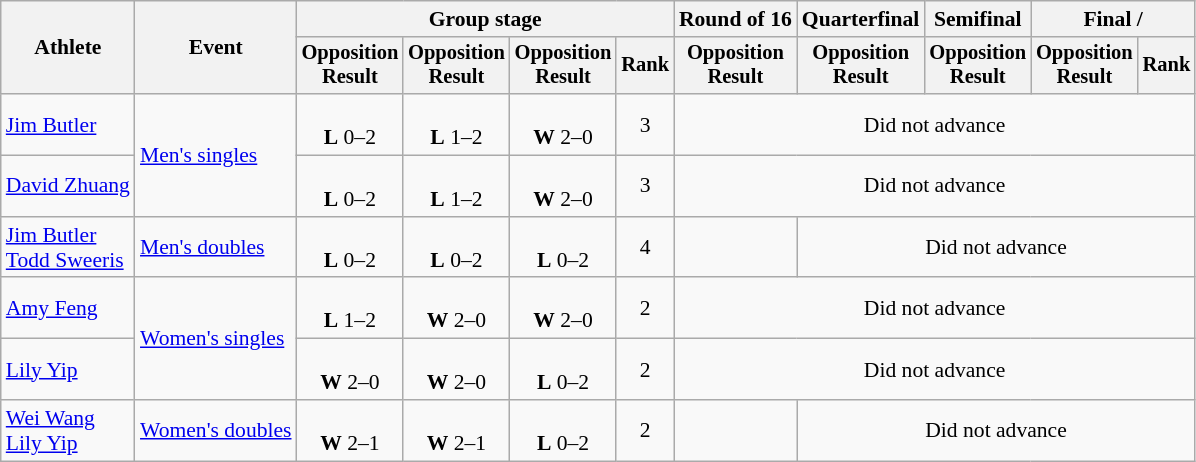<table class=wikitable style=font-size:90%;text-align:center>
<tr>
<th rowspan=2>Athlete</th>
<th rowspan=2>Event</th>
<th colspan=4>Group stage</th>
<th>Round of 16</th>
<th>Quarterfinal</th>
<th>Semifinal</th>
<th colspan=2>Final / </th>
</tr>
<tr style=font-size:95%>
<th>Opposition<br>Result</th>
<th>Opposition<br>Result</th>
<th>Opposition<br>Result</th>
<th>Rank</th>
<th>Opposition<br>Result</th>
<th>Opposition<br>Result</th>
<th>Opposition<br>Result</th>
<th>Opposition<br>Result</th>
<th>Rank</th>
</tr>
<tr>
<td align=left><a href='#'>Jim Butler</a></td>
<td align=left rowspan=2><a href='#'>Men's singles</a></td>
<td><br><strong>L</strong> 0–2</td>
<td><br><strong>L</strong> 1–2</td>
<td><br><strong>W</strong> 2–0</td>
<td>3</td>
<td colspan=5>Did not advance</td>
</tr>
<tr>
<td align=left><a href='#'>David Zhuang</a></td>
<td><br><strong>L</strong> 0–2</td>
<td><br><strong>L</strong> 1–2</td>
<td><br><strong>W</strong> 2–0</td>
<td>3</td>
<td colspan=5>Did not advance</td>
</tr>
<tr>
<td align=left><a href='#'>Jim Butler</a><br><a href='#'>Todd Sweeris</a></td>
<td align=left><a href='#'>Men's doubles</a></td>
<td><br><strong>L</strong> 0–2</td>
<td><br><strong>L</strong> 0–2</td>
<td><br><strong>L</strong> 0–2</td>
<td>4</td>
<td></td>
<td colspan=4>Did not advance</td>
</tr>
<tr>
<td align=left><a href='#'>Amy Feng</a></td>
<td align=left rowspan=2><a href='#'>Women's singles</a></td>
<td><br><strong>L</strong> 1–2</td>
<td><br><strong>W</strong> 2–0</td>
<td><br><strong>W</strong> 2–0</td>
<td>2</td>
<td colspan=5>Did not advance</td>
</tr>
<tr>
<td align=left><a href='#'>Lily Yip</a></td>
<td><br><strong>W</strong> 2–0</td>
<td><br><strong>W</strong> 2–0</td>
<td><br><strong>L</strong> 0–2</td>
<td>2</td>
<td colspan=5>Did not advance</td>
</tr>
<tr>
<td align=left><a href='#'>Wei Wang</a><br><a href='#'>Lily Yip</a></td>
<td align=left><a href='#'>Women's doubles</a></td>
<td><br><strong>W</strong> 2–1</td>
<td><br><strong>W</strong> 2–1</td>
<td><br><strong>L</strong> 0–2</td>
<td>2</td>
<td></td>
<td colspan=4>Did not advance</td>
</tr>
</table>
